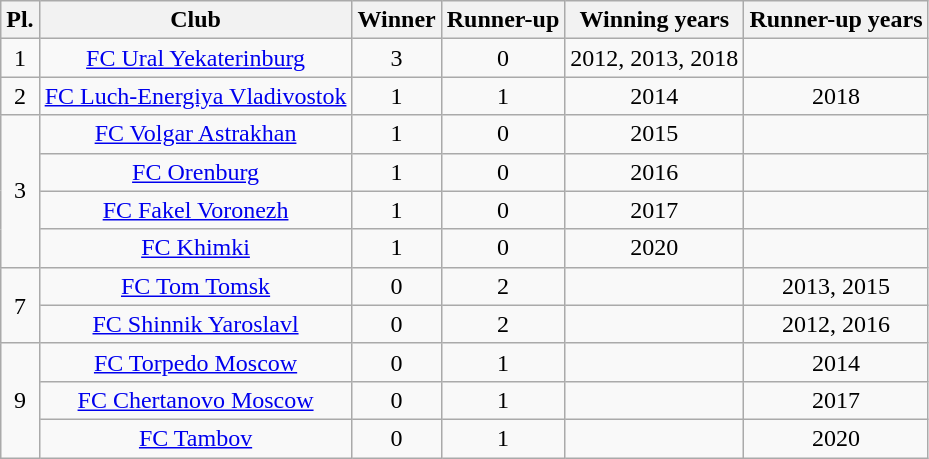<table class="wikitable" style="text-align: center;">
<tr>
<th>Pl.</th>
<th>Club</th>
<th>Winner</th>
<th>Runner-up</th>
<th>Winning years</th>
<th>Runner-up years</th>
</tr>
<tr>
<td>1</td>
<td><a href='#'>FC Ural Yekaterinburg</a></td>
<td>3</td>
<td>0</td>
<td>2012, 2013, 2018</td>
<td></td>
</tr>
<tr>
<td>2</td>
<td><a href='#'>FC Luch-Energiya Vladivostok</a></td>
<td>1</td>
<td>1</td>
<td>2014</td>
<td>2018</td>
</tr>
<tr>
<td rowspan=4>3</td>
<td><a href='#'>FC Volgar Astrakhan</a></td>
<td>1</td>
<td>0</td>
<td>2015</td>
<td></td>
</tr>
<tr>
<td><a href='#'>FC Orenburg</a></td>
<td>1</td>
<td>0</td>
<td>2016</td>
<td></td>
</tr>
<tr>
<td><a href='#'>FC Fakel Voronezh</a></td>
<td>1</td>
<td>0</td>
<td>2017</td>
<td></td>
</tr>
<tr>
<td><a href='#'>FC Khimki</a></td>
<td>1</td>
<td>0</td>
<td>2020</td>
<td></td>
</tr>
<tr>
<td rowspan=2>7</td>
<td><a href='#'>FC Tom Tomsk</a></td>
<td>0</td>
<td>2</td>
<td></td>
<td>2013, 2015</td>
</tr>
<tr>
<td><a href='#'>FC Shinnik Yaroslavl</a></td>
<td>0</td>
<td>2</td>
<td></td>
<td>2012, 2016</td>
</tr>
<tr>
<td rowspan=3>9</td>
<td><a href='#'>FC Torpedo Moscow</a></td>
<td>0</td>
<td>1</td>
<td></td>
<td>2014</td>
</tr>
<tr>
<td><a href='#'>FC Chertanovo Moscow</a></td>
<td>0</td>
<td>1</td>
<td></td>
<td>2017</td>
</tr>
<tr>
<td><a href='#'>FC Tambov</a></td>
<td>0</td>
<td>1</td>
<td></td>
<td>2020</td>
</tr>
</table>
